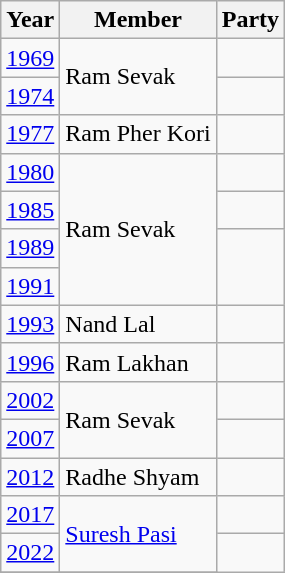<table class="wikitable sortable">
<tr>
<th>Year</th>
<th>Member</th>
<th colspan="2">Party</th>
</tr>
<tr>
<td><a href='#'>1969</a></td>
<td rowspan=2>Ram Sevak</td>
<td></td>
</tr>
<tr>
<td><a href='#'>1974</a></td>
<td></td>
</tr>
<tr>
<td><a href='#'>1977</a></td>
<td>Ram Pher Kori</td>
<td></td>
</tr>
<tr>
<td><a href='#'>1980</a></td>
<td rowspan=4>Ram Sevak</td>
<td></td>
</tr>
<tr>
<td><a href='#'>1985</a></td>
<td></td>
</tr>
<tr>
<td><a href='#'>1989</a></td>
</tr>
<tr>
<td><a href='#'>1991</a></td>
</tr>
<tr>
<td><a href='#'>1993</a></td>
<td>Nand Lal</td>
<td></td>
</tr>
<tr>
<td><a href='#'>1996</a></td>
<td>Ram Lakhan</td>
<td></td>
</tr>
<tr>
<td><a href='#'>2002</a></td>
<td rowspan=2>Ram Sevak</td>
<td></td>
</tr>
<tr>
<td><a href='#'>2007</a></td>
</tr>
<tr>
<td><a href='#'>2012</a></td>
<td>Radhe Shyam</td>
<td></td>
</tr>
<tr>
<td><a href='#'>2017</a></td>
<td rowspan =2><a href='#'>Suresh Pasi</a></td>
<td></td>
</tr>
<tr>
<td><a href='#'>2022</a></td>
</tr>
<tr>
</tr>
</table>
